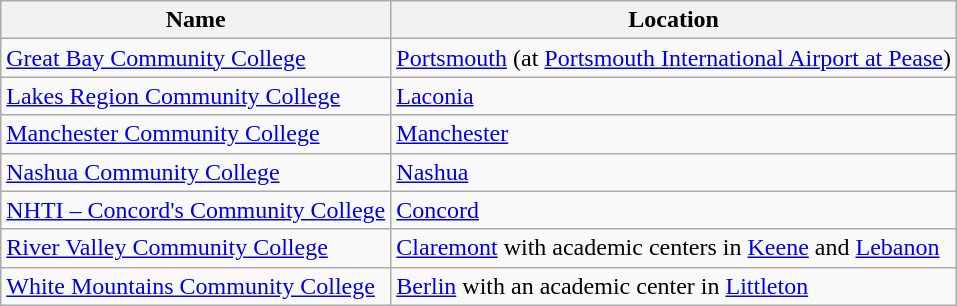<table class="wikitable">
<tr>
<th>Name</th>
<th>Location</th>
</tr>
<tr>
<td><a href='#'>Great Bay Community College</a></td>
<td><a href='#'>Portsmouth</a> (at <a href='#'>Portsmouth International Airport at Pease</a>)</td>
</tr>
<tr>
<td><a href='#'>Lakes Region Community College</a></td>
<td><a href='#'>Laconia</a></td>
</tr>
<tr>
<td><a href='#'>Manchester Community College</a></td>
<td><a href='#'>Manchester</a></td>
</tr>
<tr>
<td><a href='#'>Nashua Community College</a></td>
<td><a href='#'>Nashua</a></td>
</tr>
<tr>
<td><a href='#'>NHTI – Concord's Community College</a></td>
<td><a href='#'>Concord</a></td>
</tr>
<tr>
<td><a href='#'>River Valley Community College</a></td>
<td><a href='#'>Claremont</a> with academic centers in <a href='#'>Keene</a> and <a href='#'>Lebanon</a></td>
</tr>
<tr>
<td><a href='#'>White Mountains Community College</a></td>
<td><a href='#'>Berlin</a> with an academic center in <a href='#'>Littleton</a></td>
</tr>
</table>
